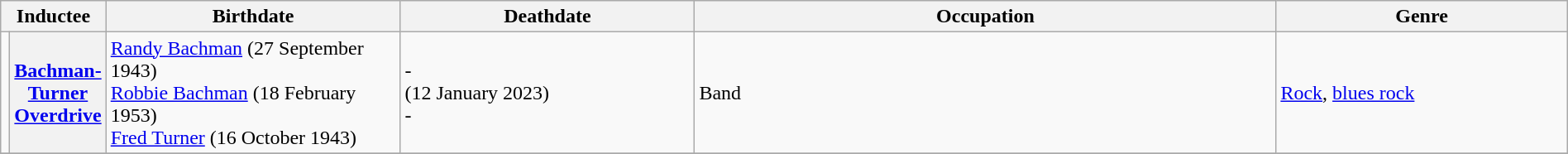<table class="wikitable" width="100%">
<tr>
<th colspan=2>Inductee</th>
<th width="20%">Birthdate</th>
<th width="20%">Deathdate</th>
<th width="40%">Occupation</th>
<th width="40%">Genre</th>
</tr>
<tr>
<td></td>
<th><a href='#'>Bachman-Turner Overdrive</a></th>
<td><a href='#'>Randy Bachman</a> (27 September 1943) <br> <a href='#'>Robbie Bachman</a> (18 February 1953) <br> <a href='#'>Fred Turner</a> (16 October 1943)</td>
<td>- <br> (12 January 2023) <br> -</td>
<td>Band</td>
<td><a href='#'>Rock</a>, <a href='#'>blues rock</a></td>
</tr>
<tr>
</tr>
</table>
